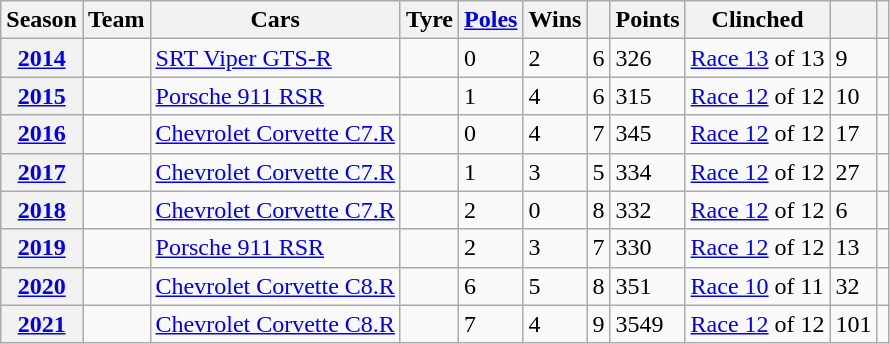<table class="wikitable">
<tr>
<th>Season</th>
<th>Team</th>
<th>Cars</th>
<th>Tyre</th>
<th><a href='#'>Poles</a></th>
<th>Wins</th>
<th></th>
<th>Points</th>
<th>Clinched</th>
<th></th>
<th></th>
</tr>
<tr>
<th><a href='#'>2014</a></th>
<td></td>
<td><a href='#'>SRT Viper GTS-R</a></td>
<td></td>
<td>0</td>
<td>2</td>
<td>6</td>
<td>326</td>
<td><a href='#'>Race 13</a> of 13</td>
<td>9</td>
<td></td>
</tr>
<tr>
<th><a href='#'>2015</a></th>
<td></td>
<td><a href='#'>Porsche 911 RSR</a></td>
<td></td>
<td>1</td>
<td>4</td>
<td>6</td>
<td>315</td>
<td><a href='#'>Race 12</a> of 12</td>
<td>10</td>
<td></td>
</tr>
<tr>
<th><a href='#'>2016</a></th>
<td></td>
<td><a href='#'>Chevrolet Corvette C7.R</a></td>
<td></td>
<td>0</td>
<td>4</td>
<td>7</td>
<td>345</td>
<td><a href='#'>Race 12</a> of 12</td>
<td>17</td>
<td></td>
</tr>
<tr>
<th><a href='#'>2017</a></th>
<td></td>
<td><a href='#'>Chevrolet Corvette C7.R</a></td>
<td></td>
<td>1</td>
<td>3</td>
<td>5</td>
<td>334</td>
<td><a href='#'>Race 12</a> of 12</td>
<td>27</td>
<td></td>
</tr>
<tr>
<th><a href='#'>2018</a></th>
<td></td>
<td><a href='#'>Chevrolet Corvette C7.R</a></td>
<td></td>
<td>2</td>
<td>0</td>
<td>8</td>
<td>332</td>
<td><a href='#'>Race 12</a> of 12</td>
<td>6</td>
<td></td>
</tr>
<tr>
<th><a href='#'>2019</a></th>
<td></td>
<td><a href='#'>Porsche 911 RSR</a></td>
<td></td>
<td>2</td>
<td>3</td>
<td>7</td>
<td>330</td>
<td><a href='#'>Race 12</a> of 12</td>
<td>13</td>
<td></td>
</tr>
<tr>
<th><a href='#'>2020</a></th>
<td></td>
<td><a href='#'>Chevrolet Corvette C8.R</a></td>
<td></td>
<td>6</td>
<td>5</td>
<td>8</td>
<td>351</td>
<td><a href='#'>Race 10</a> of 11</td>
<td>32</td>
<td></td>
</tr>
<tr>
<th><a href='#'>2021</a></th>
<td></td>
<td><a href='#'>Chevrolet Corvette C8.R</a></td>
<td></td>
<td>7</td>
<td>4</td>
<td>9</td>
<td>3549</td>
<td><a href='#'>Race 12</a> of 12</td>
<td>101</td>
<td></td>
</tr>
</table>
